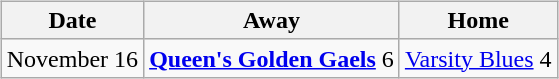<table cellspacing="10">
<tr>
<td valign="top"><br><table class="wikitable">
<tr>
<th>Date</th>
<th>Away</th>
<th>Home</th>
</tr>
<tr>
<td>November 16</td>
<td><strong><a href='#'>Queen's Golden Gaels</a></strong> 6</td>
<td><a href='#'>Varsity Blues</a> 4</td>
</tr>
</table>
</td>
</tr>
</table>
